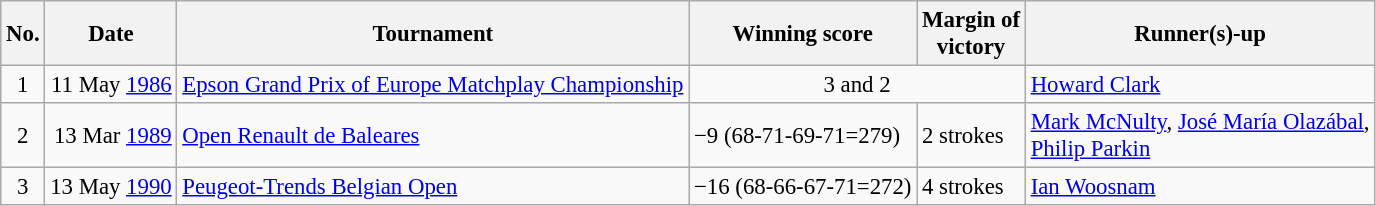<table class="wikitable" style="font-size:95%;">
<tr>
<th>No.</th>
<th>Date</th>
<th>Tournament</th>
<th>Winning score</th>
<th>Margin of<br>victory</th>
<th>Runner(s)-up</th>
</tr>
<tr>
<td align=center>1</td>
<td align=right>11 May <a href='#'>1986</a></td>
<td><a href='#'>Epson Grand Prix of Europe Matchplay Championship</a></td>
<td colspan=2 align=center>3 and 2</td>
<td> <a href='#'>Howard Clark</a></td>
</tr>
<tr>
<td align=center>2</td>
<td align=right>13 Mar <a href='#'>1989</a></td>
<td><a href='#'>Open Renault de Baleares</a></td>
<td>−9 (68-71-69-71=279)</td>
<td>2 strokes</td>
<td> <a href='#'>Mark McNulty</a>,  <a href='#'>José María Olazábal</a>,<br> <a href='#'>Philip Parkin</a></td>
</tr>
<tr>
<td align=center>3</td>
<td align=right>13 May <a href='#'>1990</a></td>
<td><a href='#'>Peugeot-Trends Belgian Open</a></td>
<td>−16 (68-66-67-71=272)</td>
<td>4 strokes</td>
<td> <a href='#'>Ian Woosnam</a></td>
</tr>
</table>
